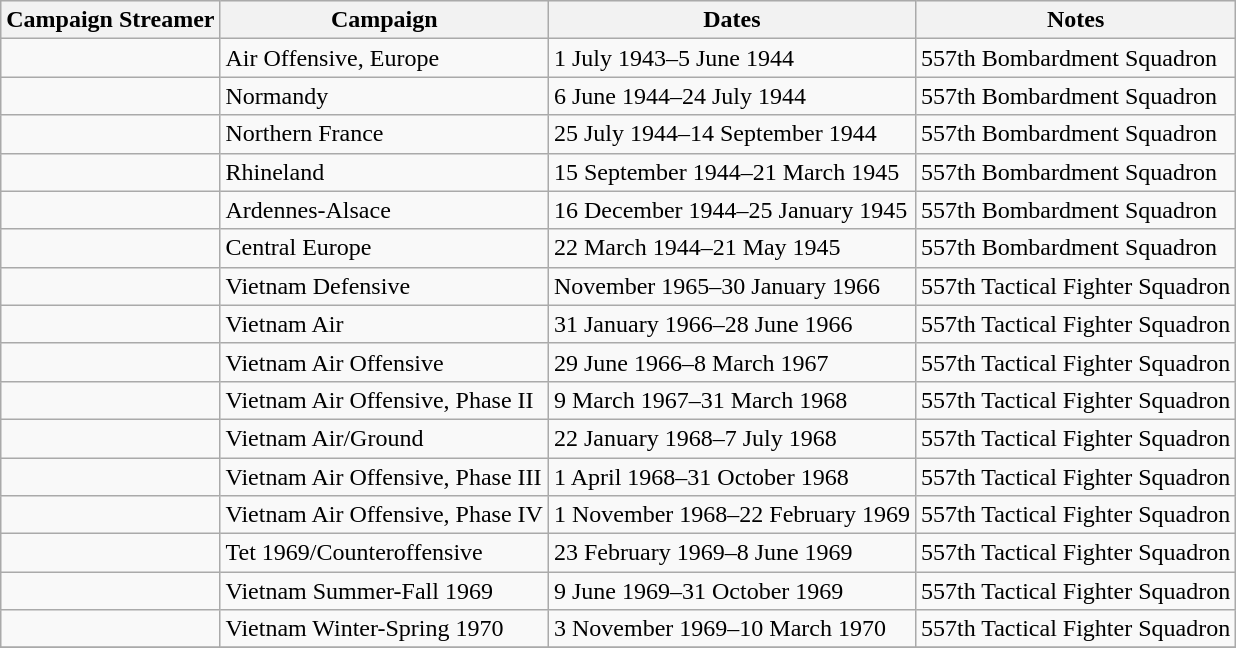<table class="wikitable">
<tr style="background:#efefef;">
<th>Campaign Streamer</th>
<th>Campaign</th>
<th>Dates</th>
<th>Notes</th>
</tr>
<tr>
<td></td>
<td>Air Offensive, Europe</td>
<td>1 July 1943–5 June 1944</td>
<td>557th Bombardment Squadron</td>
</tr>
<tr>
<td></td>
<td>Normandy</td>
<td>6 June 1944–24 July 1944</td>
<td>557th Bombardment Squadron</td>
</tr>
<tr>
<td></td>
<td>Northern France</td>
<td>25 July 1944–14 September 1944</td>
<td>557th Bombardment Squadron</td>
</tr>
<tr>
<td></td>
<td>Rhineland</td>
<td>15 September 1944–21 March 1945</td>
<td>557th Bombardment Squadron</td>
</tr>
<tr>
<td></td>
<td>Ardennes-Alsace</td>
<td>16 December 1944–25 January 1945</td>
<td>557th Bombardment Squadron</td>
</tr>
<tr>
<td></td>
<td>Central Europe</td>
<td>22 March 1944–21 May 1945</td>
<td>557th Bombardment Squadron</td>
</tr>
<tr>
<td></td>
<td>Vietnam Defensive</td>
<td>November 1965–30 January 1966</td>
<td>557th Tactical Fighter Squadron</td>
</tr>
<tr>
<td></td>
<td>Vietnam Air</td>
<td>31 January 1966–28 June 1966</td>
<td>557th Tactical Fighter Squadron</td>
</tr>
<tr>
<td></td>
<td>Vietnam Air Offensive</td>
<td>29 June 1966–8 March 1967</td>
<td>557th Tactical Fighter Squadron</td>
</tr>
<tr>
<td></td>
<td>Vietnam Air Offensive, Phase II</td>
<td>9 March 1967–31 March 1968</td>
<td>557th Tactical Fighter Squadron</td>
</tr>
<tr>
<td></td>
<td>Vietnam Air/Ground</td>
<td>22 January 1968–7 July 1968</td>
<td>557th Tactical Fighter Squadron</td>
</tr>
<tr>
<td></td>
<td>Vietnam Air Offensive, Phase III</td>
<td>1 April 1968–31 October 1968</td>
<td>557th Tactical Fighter Squadron</td>
</tr>
<tr>
<td></td>
<td>Vietnam Air Offensive, Phase IV</td>
<td>1 November 1968–22 February 1969</td>
<td>557th Tactical Fighter Squadron</td>
</tr>
<tr>
<td></td>
<td>Tet 1969/Counteroffensive</td>
<td>23 February 1969–8 June 1969</td>
<td>557th Tactical Fighter Squadron</td>
</tr>
<tr>
<td></td>
<td>Vietnam Summer-Fall 1969</td>
<td>9 June 1969–31 October 1969</td>
<td>557th Tactical Fighter Squadron</td>
</tr>
<tr>
<td></td>
<td>Vietnam Winter-Spring 1970</td>
<td>3 November 1969–10 March 1970</td>
<td>557th Tactical Fighter Squadron</td>
</tr>
<tr>
</tr>
</table>
